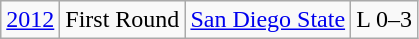<table class="wikitable">
<tr align="center">
<td><a href='#'>2012</a></td>
<td>First Round</td>
<td><a href='#'>San Diego State</a></td>
<td>L 0–3</td>
</tr>
</table>
